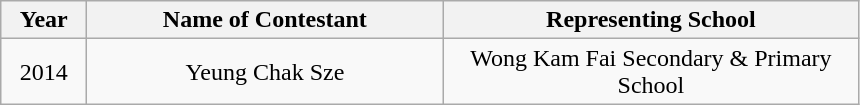<table class="wikitable" style="text-align:center;">
<tr>
<th width=50>Year</th>
<th width=230>Name of Contestant</th>
<th width=270>Representing School</th>
</tr>
<tr>
<td>2014</td>
<td>Yeung Chak Sze</td>
<td>Wong Kam Fai Secondary & Primary School</td>
</tr>
</table>
